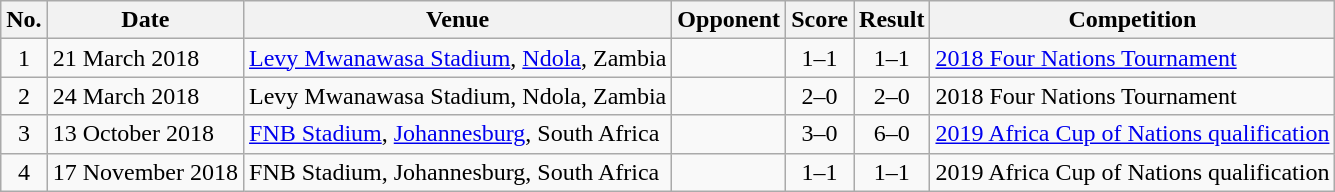<table class="wikitable sortable">
<tr>
<th scope="col">No.</th>
<th scope="col">Date</th>
<th scope="col">Venue</th>
<th scope="col">Opponent</th>
<th scope="col">Score</th>
<th scope="col">Result</th>
<th scope="col">Competition</th>
</tr>
<tr>
<td style="text-align:center">1</td>
<td>21 March 2018</td>
<td><a href='#'>Levy Mwanawasa Stadium</a>, <a href='#'>Ndola</a>, Zambia</td>
<td></td>
<td style="text-align:center">1–1</td>
<td style="text-align:center">1–1 </td>
<td><a href='#'>2018 Four Nations Tournament</a></td>
</tr>
<tr>
<td style="text-align:center">2</td>
<td>24 March 2018</td>
<td>Levy Mwanawasa Stadium, Ndola, Zambia</td>
<td></td>
<td style="text-align:center">2–0</td>
<td style="text-align:center">2–0</td>
<td>2018 Four Nations Tournament</td>
</tr>
<tr>
<td style="text-align:center">3</td>
<td>13 October 2018</td>
<td><a href='#'>FNB Stadium</a>, <a href='#'>Johannesburg</a>, South Africa</td>
<td></td>
<td style="text-align:center">3–0</td>
<td style="text-align:center">6–0</td>
<td><a href='#'>2019 Africa Cup of Nations qualification</a></td>
</tr>
<tr>
<td style="text-align:center">4</td>
<td>17 November 2018</td>
<td>FNB Stadium, Johannesburg, South Africa</td>
<td></td>
<td style="text-align:center">1–1</td>
<td style="text-align:center">1–1</td>
<td>2019 Africa Cup of Nations qualification</td>
</tr>
</table>
